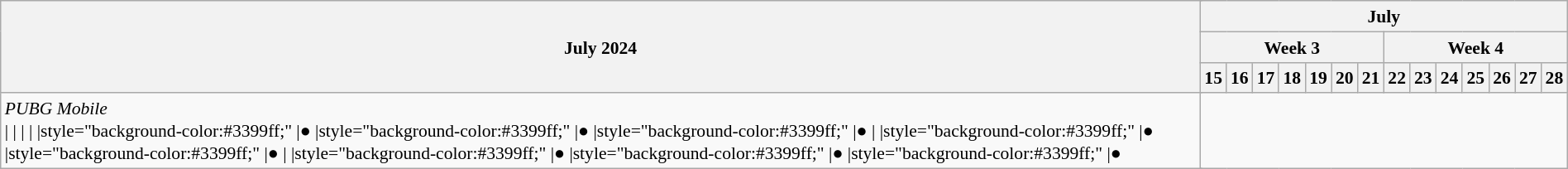<table class=wikitable style="margin:0.5em auto; font-size:90%; line-height:1.25em; text-align:center;">
<tr>
<th colspan=2 rowspan=3>July 2024</th>
<th colspan="29">July</th>
</tr>
<tr>
<th style="white-space:nowrap;" colspan="7">Week 3</th>
<th style="white-space:nowrap;" colspan="7">Week 4</th>
</tr>
<tr>
<th>15</th>
<th>16</th>
<th>17</th>
<th>18</th>
<th>19</th>
<th>20</th>
<th>21</th>
<th>22</th>
<th>23</th>
<th>24</th>
<th>25</th>
<th>26</th>
<th>27</th>
<th>28</th>
</tr>
<tr style="text-align:center;">
<td colspan="2" style="text-align:left;"><em>PUBG Mobile</em><br>|
|
|
|
|style="background-color:#3399ff;" |●
|style="background-color:#3399ff;" |●
|style="background-color:#3399ff;" |●
|
|style="background-color:#3399ff;" |●
|style="background-color:#3399ff;" |●
|
|style="background-color:#3399ff;" |●
|style="background-color:#3399ff;" |●
|style="background-color:#3399ff;" |●</td>
</tr>
</table>
